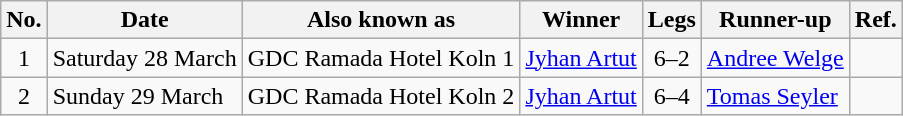<table class="wikitable">
<tr>
<th>No.</th>
<th>Date</th>
<th>Also known as</th>
<th>Winner</th>
<th>Legs</th>
<th>Runner-up</th>
<th>Ref.</th>
</tr>
<tr>
<td align=center>1</td>
<td>Saturday 28 March</td>
<td>GDC Ramada Hotel Koln 1</td>
<td align=right><a href='#'>Jyhan Artut</a> </td>
<td align=center>6–2</td>
<td> <a href='#'>Andree Welge</a></td>
<td></td>
</tr>
<tr>
<td align=center>2</td>
<td>Sunday 29 March</td>
<td>GDC Ramada Hotel Koln 2</td>
<td align=right><a href='#'>Jyhan Artut</a> </td>
<td align=center>6–4</td>
<td> <a href='#'>Tomas Seyler</a></td>
<td></td>
</tr>
</table>
